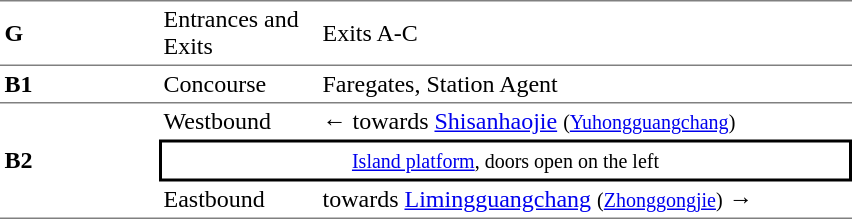<table cellspacing=0 cellpadding=3>
<tr>
<td style="border-top:solid 1px gray;border-bottom:solid 1px gray;" width=100><strong>G</strong></td>
<td style="border-top:solid 1px gray;border-bottom:solid 1px gray;" width=100>Entrances and Exits</td>
<td style="border-top:solid 1px gray;border-bottom:solid 1px gray;" width=350>Exits A-C</td>
</tr>
<tr>
<td style="border-bottom:solid 1px gray;"><strong>B1</strong></td>
<td style="border-bottom:solid 1px gray;">Concourse</td>
<td style="border-bottom:solid 1px gray;">Faregates, Station Agent</td>
</tr>
<tr>
<td style="border-bottom:solid 1px gray;" rowspan=3><strong>B2</strong></td>
<td>Westbound</td>
<td>←  towards <a href='#'>Shisanhaojie</a> <small>(<a href='#'>Yuhongguangchang</a>)</small></td>
</tr>
<tr>
<td style="border-right:solid 2px black;border-left:solid 2px black;border-top:solid 2px black;border-bottom:solid 2px black;text-align:center;" colspan=2><small><a href='#'>Island platform</a>, doors open on the left</small></td>
</tr>
<tr>
<td style="border-bottom:solid 1px gray;">Eastbound</td>
<td style="border-bottom:solid 1px gray;">  towards <a href='#'>Limingguangchang</a> <small>(<a href='#'>Zhonggongjie</a>)</small> →</td>
</tr>
</table>
